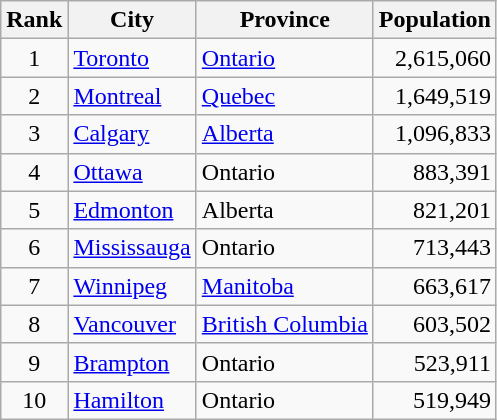<table class="wikitable sortable">
<tr>
<th>Rank</th>
<th>City</th>
<th>Province</th>
<th>Population</th>
</tr>
<tr>
<td align=center>1</td>
<td><a href='#'>Toronto</a></td>
<td><a href='#'>Ontario</a></td>
<td align=right>2,615,060</td>
</tr>
<tr>
<td align=center>2</td>
<td><a href='#'>Montreal</a></td>
<td><a href='#'>Quebec</a></td>
<td align=right>1,649,519</td>
</tr>
<tr>
<td align=center>3</td>
<td><a href='#'>Calgary</a></td>
<td><a href='#'>Alberta</a></td>
<td align=right>1,096,833</td>
</tr>
<tr>
<td align=center>4</td>
<td><a href='#'>Ottawa</a></td>
<td>Ontario</td>
<td align=right>883,391</td>
</tr>
<tr>
<td align=center>5</td>
<td><a href='#'>Edmonton</a></td>
<td>Alberta</td>
<td align=right>821,201</td>
</tr>
<tr>
<td align=center>6</td>
<td><a href='#'>Mississauga</a></td>
<td>Ontario</td>
<td align=right>713,443</td>
</tr>
<tr>
<td align=center>7</td>
<td><a href='#'>Winnipeg</a></td>
<td><a href='#'>Manitoba</a></td>
<td align=right>663,617</td>
</tr>
<tr>
<td align=center>8</td>
<td><a href='#'>Vancouver</a></td>
<td><a href='#'>British Columbia</a></td>
<td align=right>603,502</td>
</tr>
<tr>
<td align=center>9</td>
<td><a href='#'>Brampton</a></td>
<td>Ontario</td>
<td align=right>523,911</td>
</tr>
<tr>
<td align=center>10</td>
<td><a href='#'>Hamilton</a></td>
<td>Ontario</td>
<td align=right>519,949</td>
</tr>
</table>
